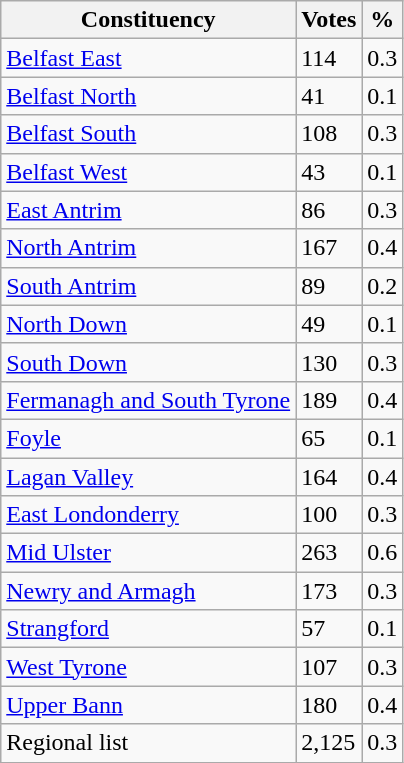<table class="wikitable">
<tr>
<th>Constituency</th>
<th>Votes</th>
<th>%</th>
</tr>
<tr>
<td><a href='#'>Belfast East</a></td>
<td>114</td>
<td>0.3</td>
</tr>
<tr>
<td><a href='#'>Belfast North</a></td>
<td>41</td>
<td>0.1</td>
</tr>
<tr>
<td><a href='#'>Belfast South</a></td>
<td>108</td>
<td>0.3</td>
</tr>
<tr>
<td><a href='#'>Belfast West</a></td>
<td>43</td>
<td>0.1</td>
</tr>
<tr>
<td><a href='#'>East Antrim</a></td>
<td>86</td>
<td>0.3</td>
</tr>
<tr>
<td><a href='#'>North Antrim</a></td>
<td>167</td>
<td>0.4</td>
</tr>
<tr>
<td><a href='#'>South Antrim</a></td>
<td>89</td>
<td>0.2</td>
</tr>
<tr>
<td><a href='#'>North Down</a></td>
<td>49</td>
<td>0.1</td>
</tr>
<tr>
<td><a href='#'>South Down</a></td>
<td>130</td>
<td>0.3</td>
</tr>
<tr>
<td><a href='#'>Fermanagh and South Tyrone</a></td>
<td>189</td>
<td>0.4</td>
</tr>
<tr>
<td><a href='#'>Foyle</a></td>
<td>65</td>
<td>0.1</td>
</tr>
<tr>
<td><a href='#'>Lagan Valley</a></td>
<td>164</td>
<td>0.4</td>
</tr>
<tr>
<td><a href='#'>East Londonderry</a></td>
<td>100</td>
<td>0.3</td>
</tr>
<tr>
<td><a href='#'>Mid Ulster</a></td>
<td>263</td>
<td>0.6</td>
</tr>
<tr>
<td><a href='#'>Newry and Armagh</a></td>
<td>173</td>
<td>0.3</td>
</tr>
<tr>
<td><a href='#'>Strangford</a></td>
<td>57</td>
<td>0.1</td>
</tr>
<tr>
<td><a href='#'>West Tyrone</a></td>
<td>107</td>
<td>0.3</td>
</tr>
<tr>
<td><a href='#'>Upper Bann</a></td>
<td>180</td>
<td>0.4</td>
</tr>
<tr>
<td>Regional list</td>
<td>2,125</td>
<td>0.3</td>
</tr>
</table>
